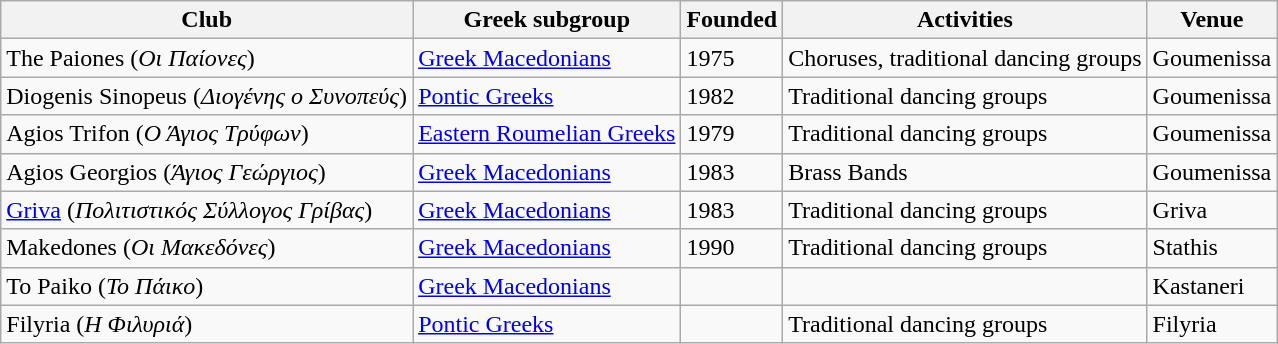<table class="wikitable">
<tr>
<th>Club</th>
<th>Greek subgroup</th>
<th>Founded</th>
<th>Activities</th>
<th>Venue</th>
</tr>
<tr>
<td>The Paiones (<em>Οι Παίονες</em>)</td>
<td><a href='#'>Greek Macedonians</a></td>
<td>1975</td>
<td>Choruses, traditional dancing groups</td>
<td>Goumenissa</td>
</tr>
<tr>
<td>Diogenis Sinopeus (<em>Διογένης ο Συνοπεύς</em>)</td>
<td><a href='#'>Pontic Greeks</a></td>
<td>1982</td>
<td>Traditional dancing groups</td>
<td>Goumenissa</td>
</tr>
<tr>
<td>Agios Trifon (<em>Ο Άγιος Τρύφων</em>)</td>
<td><a href='#'>Eastern Roumelian Greeks</a></td>
<td>1979</td>
<td>Traditional dancing groups</td>
<td>Goumenissa</td>
</tr>
<tr>
<td>Agios Georgios (<em>Άγιος Γεώργιος</em>)</td>
<td><a href='#'>Greek Macedonians</a></td>
<td>1983</td>
<td>Brass Bands</td>
<td>Goumenissa</td>
</tr>
<tr>
<td><a href='#'>Griva</a> (<em>Πολιτιστικός Σύλλογος Γρίβας</em>)</td>
<td><a href='#'>Greek Macedonians</a></td>
<td>1983</td>
<td>Traditional dancing groups</td>
<td>Griva</td>
</tr>
<tr>
<td>Makedones (<em>Οι Μακεδόνες</em>)</td>
<td><a href='#'>Greek Macedonians</a></td>
<td>1990</td>
<td>Traditional dancing groups</td>
<td>Stathis</td>
</tr>
<tr>
<td>To Paiko (<em>Το Πάικο</em>)</td>
<td><a href='#'>Greek Macedonians</a></td>
<td></td>
<td></td>
<td>Kastaneri</td>
</tr>
<tr>
<td>Filyria (<em>Η Φιλυριά</em>)</td>
<td><a href='#'>Pontic Greeks</a></td>
<td></td>
<td>Traditional dancing groups</td>
<td>Filyria</td>
</tr>
</table>
